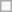<table class=wikitable>
<tr>
<td></td>
</tr>
</table>
